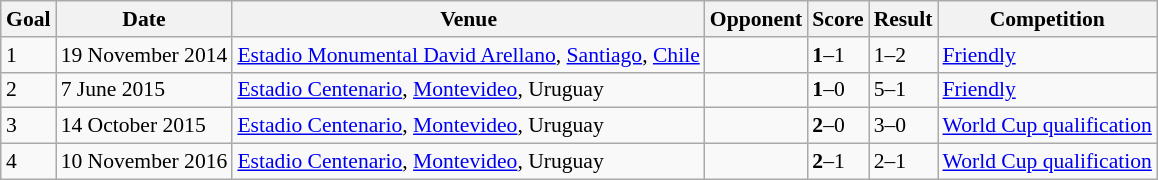<table class="wikitable sortable"  style="margin:auto; font-size:90%">
<tr>
<th>Goal</th>
<th>Date</th>
<th>Venue</th>
<th>Opponent</th>
<th>Score</th>
<th>Result</th>
<th>Competition</th>
</tr>
<tr>
<td>1</td>
<td>19 November 2014</td>
<td><a href='#'>Estadio Monumental David Arellano</a>, <a href='#'>Santiago</a>, <a href='#'>Chile</a></td>
<td></td>
<td><strong>1</strong>–1</td>
<td>1–2</td>
<td><a href='#'>Friendly</a></td>
</tr>
<tr>
<td>2</td>
<td>7 June 2015</td>
<td><a href='#'>Estadio Centenario</a>, <a href='#'>Montevideo</a>, Uruguay</td>
<td></td>
<td><strong>1</strong>–0</td>
<td>5–1</td>
<td><a href='#'>Friendly</a></td>
</tr>
<tr>
<td>3</td>
<td>14 October 2015</td>
<td><a href='#'>Estadio Centenario</a>, <a href='#'>Montevideo</a>, Uruguay</td>
<td></td>
<td><strong>2</strong>–0</td>
<td>3–0</td>
<td><a href='#'>World Cup qualification</a></td>
</tr>
<tr>
<td>4</td>
<td>10 November 2016</td>
<td><a href='#'>Estadio Centenario</a>, <a href='#'>Montevideo</a>, Uruguay</td>
<td></td>
<td><strong>2</strong>–1</td>
<td>2–1</td>
<td><a href='#'>World Cup qualification</a></td>
</tr>
</table>
